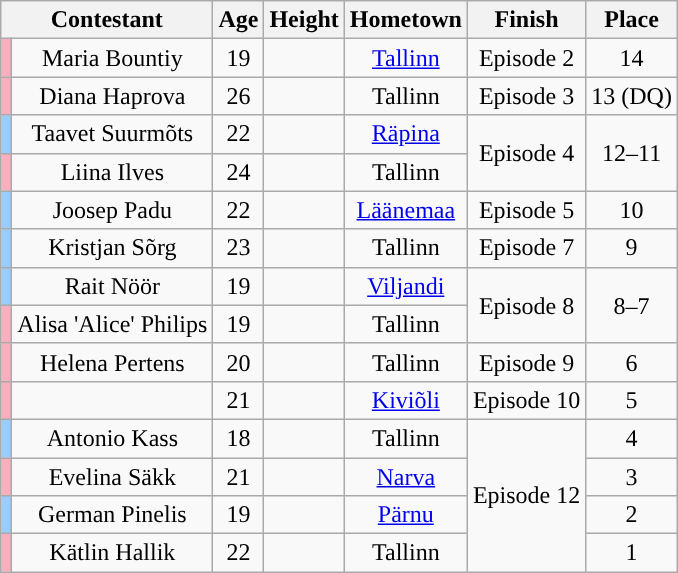<table class="wikitable sortable" style="text-align:center;">
<tr>
<th colspan="2">Contestant</th>
<th>Age</th>
<th>Height</th>
<th>Hometown</th>
<th>Finish</th>
<th>Place</th>
</tr>
<tr>
<td style="background:#faafbe"></td>
<td>Maria Bountiy</td>
<td>19</td>
<td></td>
<td><a href='#'>Tallinn</a></td>
<td>Episode 2</td>
<td>14</td>
</tr>
<tr>
<td style="background:#faafbe"></td>
<td>Diana Haprova</td>
<td>26</td>
<td></td>
<td>Tallinn</td>
<td>Episode 3</td>
<td>13 (DQ)</td>
</tr>
<tr>
<td style="background:#9cf;"></td>
<td>Taavet Suurmõts</td>
<td>22</td>
<td></td>
<td><a href='#'>Räpina</a></td>
<td rowspan="2">Episode 4</td>
<td rowspan="2">12–11</td>
</tr>
<tr>
<td style="background:#faafbe"></td>
<td>Liina Ilves</td>
<td>24</td>
<td></td>
<td>Tallinn</td>
</tr>
<tr>
<td style="background:#9cf;"></td>
<td>Joosep Padu</td>
<td>22</td>
<td></td>
<td><a href='#'>Läänemaa</a></td>
<td>Episode 5</td>
<td>10</td>
</tr>
<tr>
<td style="background:#9cf;"></td>
<td>Kristjan Sõrg</td>
<td>23</td>
<td></td>
<td>Tallinn</td>
<td>Episode 7</td>
<td>9</td>
</tr>
<tr>
<td style="background:#9cf;"></td>
<td>Rait Nöör</td>
<td>19</td>
<td></td>
<td><a href='#'>Viljandi</a></td>
<td rowspan="2">Episode 8</td>
<td rowspan="2">8–7</td>
</tr>
<tr>
<td style="background:#faafbe"></td>
<td>Alisa 'Alice' Philips</td>
<td>19</td>
<td></td>
<td>Tallinn</td>
</tr>
<tr>
<td style="background:#faafbe"></td>
<td>Helena Pertens</td>
<td>20</td>
<td></td>
<td>Tallinn</td>
<td>Episode 9</td>
<td>6</td>
</tr>
<tr>
<td style="background:#faafbe"></td>
<td></td>
<td>21</td>
<td></td>
<td><a href='#'>Kiviõli</a></td>
<td>Episode 10</td>
<td>5</td>
</tr>
<tr>
<td style="background:#9cf;"></td>
<td>Antonio Kass</td>
<td>18</td>
<td></td>
<td>Tallinn</td>
<td rowspan="4">Episode 12</td>
<td>4</td>
</tr>
<tr>
<td style="background:#faafbe"></td>
<td>Evelina Säkk</td>
<td>21</td>
<td></td>
<td><a href='#'>Narva</a></td>
<td>3</td>
</tr>
<tr>
<td style="background:#9cf;"></td>
<td>German Pinelis</td>
<td>19</td>
<td></td>
<td><a href='#'>Pärnu</a></td>
<td>2</td>
</tr>
<tr>
<td style="background:#faafbe"></td>
<td>Kätlin Hallik</td>
<td>22</td>
<td></td>
<td>Tallinn</td>
<td>1</td>
</tr>
</table>
